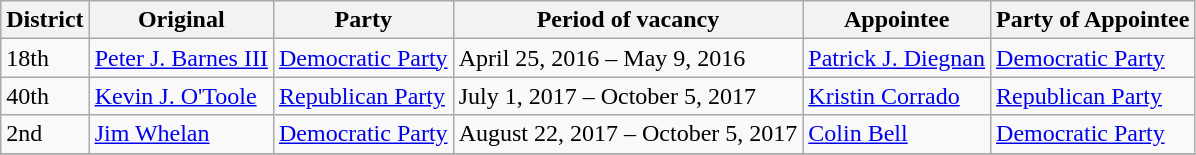<table class="wikitable sortable">
<tr>
<th>District</th>
<th>Original</th>
<th>Party</th>
<th>Period of vacancy</th>
<th>Appointee</th>
<th>Party of Appointee</th>
</tr>
<tr>
<td>18th</td>
<td><a href='#'>Peter J. Barnes III</a></td>
<td><a href='#'>Democratic Party</a></td>
<td>April 25, 2016 – May 9, 2016</td>
<td><a href='#'>Patrick J. Diegnan</a></td>
<td><a href='#'>Democratic Party</a></td>
</tr>
<tr>
<td>40th</td>
<td><a href='#'>Kevin J. O'Toole</a></td>
<td><a href='#'>Republican Party</a></td>
<td>July 1, 2017 – October 5, 2017</td>
<td><a href='#'>Kristin Corrado</a></td>
<td><a href='#'>Republican Party</a></td>
</tr>
<tr>
<td>2nd</td>
<td><a href='#'>Jim Whelan</a></td>
<td><a href='#'>Democratic Party</a></td>
<td>August 22, 2017 – October 5, 2017</td>
<td><a href='#'>Colin Bell</a></td>
<td><a href='#'>Democratic Party</a></td>
</tr>
<tr>
</tr>
</table>
